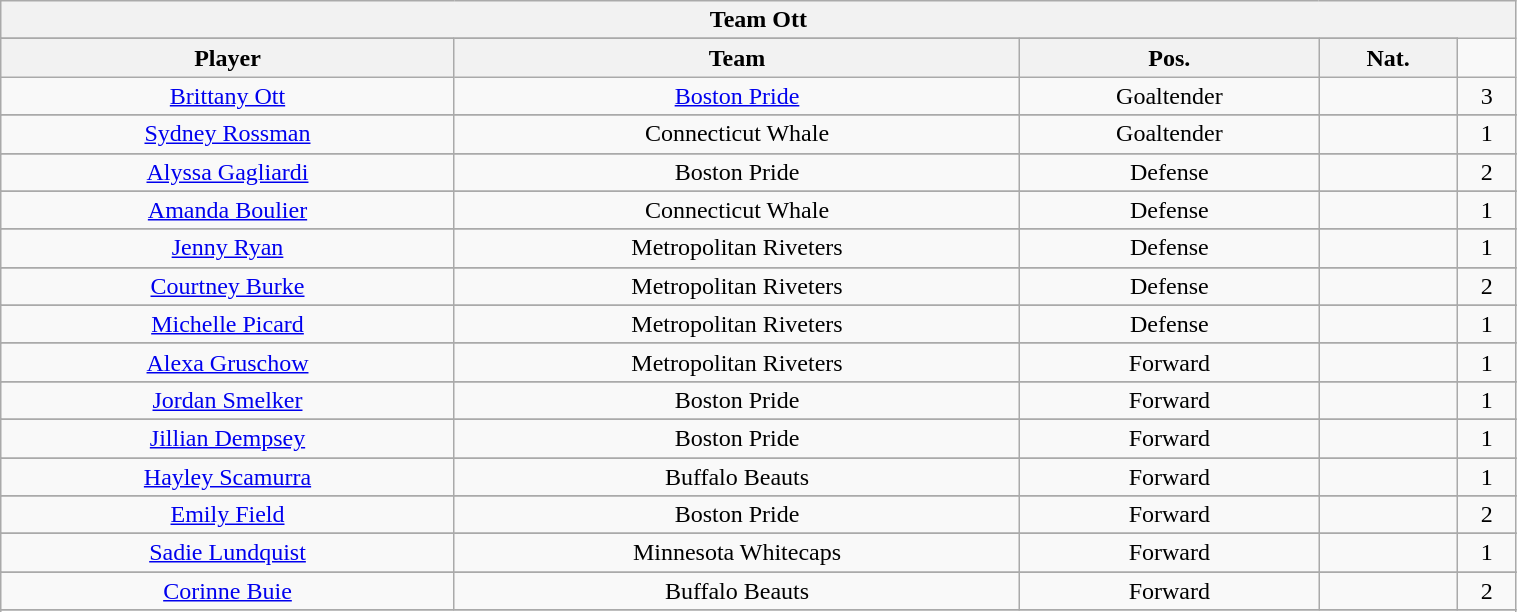<table width="80%" class="wikitable" style="text-align:center">
<tr>
<th colspan=6>Team Ott</th>
</tr>
<tr>
</tr>
<tr>
<th>Player</th>
<th>Team</th>
<th>Pos.</th>
<th>Nat.</th>
</tr>
<tr>
<td><a href='#'>Brittany Ott</a></td>
<td><a href='#'>Boston Pride</a></td>
<td>Goaltender</td>
<td></td>
<td>3</td>
</tr>
<tr>
</tr>
<tr>
<td><a href='#'>Sydney Rossman</a></td>
<td>Connecticut Whale</td>
<td>Goaltender</td>
<td></td>
<td>1</td>
</tr>
<tr>
</tr>
<tr>
<td><a href='#'>Alyssa Gagliardi</a></td>
<td>Boston Pride</td>
<td>Defense</td>
<td></td>
<td>2</td>
</tr>
<tr>
</tr>
<tr>
<td><a href='#'>Amanda Boulier</a></td>
<td>Connecticut Whale</td>
<td>Defense</td>
<td></td>
<td>1</td>
</tr>
<tr>
</tr>
<tr>
<td><a href='#'>Jenny Ryan</a></td>
<td>Metropolitan Riveters</td>
<td>Defense</td>
<td></td>
<td>1</td>
</tr>
<tr>
</tr>
<tr>
<td><a href='#'>Courtney Burke</a></td>
<td>Metropolitan Riveters</td>
<td>Defense</td>
<td></td>
<td>2</td>
</tr>
<tr>
</tr>
<tr>
<td><a href='#'>Michelle Picard</a></td>
<td>Metropolitan Riveters</td>
<td>Defense</td>
<td></td>
<td>1</td>
</tr>
<tr>
</tr>
<tr>
<td><a href='#'>Alexa Gruschow</a></td>
<td>Metropolitan Riveters</td>
<td>Forward</td>
<td></td>
<td>1</td>
</tr>
<tr>
</tr>
<tr>
<td><a href='#'>Jordan Smelker</a></td>
<td>Boston Pride</td>
<td>Forward</td>
<td></td>
<td>1</td>
</tr>
<tr>
</tr>
<tr>
<td><a href='#'>Jillian Dempsey</a></td>
<td>Boston Pride</td>
<td>Forward</td>
<td></td>
<td>1</td>
</tr>
<tr>
</tr>
<tr>
<td><a href='#'>Hayley Scamurra</a></td>
<td>Buffalo Beauts</td>
<td>Forward</td>
<td></td>
<td>1</td>
</tr>
<tr>
</tr>
<tr>
<td><a href='#'>Emily Field</a></td>
<td>Boston Pride</td>
<td>Forward</td>
<td></td>
<td>2</td>
</tr>
<tr>
</tr>
<tr>
<td><a href='#'>Sadie Lundquist</a></td>
<td>Minnesota Whitecaps</td>
<td>Forward</td>
<td></td>
<td>1</td>
</tr>
<tr>
</tr>
<tr>
<td><a href='#'>Corinne Buie</a></td>
<td>Buffalo Beauts</td>
<td>Forward</td>
<td></td>
<td>2</td>
</tr>
<tr>
</tr>
<tr>
</tr>
<tr>
</tr>
</table>
